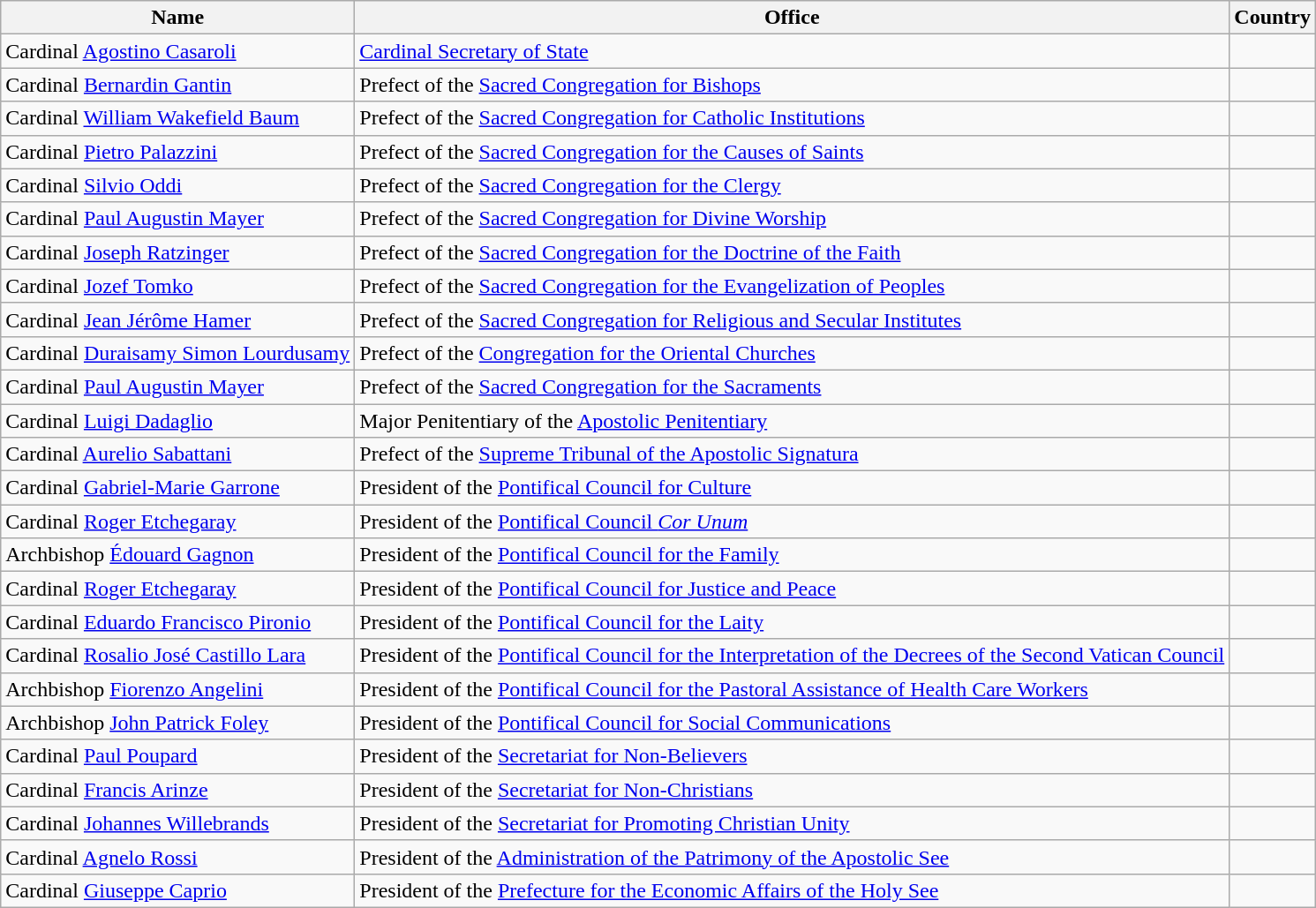<table class="wikitable">
<tr>
<th>Name</th>
<th>Office</th>
<th>Country</th>
</tr>
<tr>
<td>Cardinal <a href='#'>Agostino Casaroli</a></td>
<td><a href='#'>Cardinal Secretary of State</a></td>
<td></td>
</tr>
<tr>
<td>Cardinal <a href='#'>Bernardin Gantin</a></td>
<td>Prefect of the <a href='#'>Sacred Congregation for Bishops</a></td>
<td></td>
</tr>
<tr>
<td>Cardinal <a href='#'>William Wakefield Baum</a></td>
<td>Prefect of the <a href='#'>Sacred Congregation for Catholic Institutions</a></td>
<td></td>
</tr>
<tr>
<td>Cardinal <a href='#'>Pietro Palazzini</a></td>
<td>Prefect of the <a href='#'>Sacred Congregation for the Causes of Saints</a></td>
<td></td>
</tr>
<tr>
<td>Cardinal <a href='#'>Silvio Oddi</a></td>
<td>Prefect of the <a href='#'>Sacred Congregation for the Clergy</a></td>
<td></td>
</tr>
<tr>
<td>Cardinal <a href='#'>Paul Augustin Mayer</a></td>
<td>Prefect of the <a href='#'>Sacred Congregation for Divine Worship</a></td>
<td></td>
</tr>
<tr>
<td>Cardinal <a href='#'>Joseph Ratzinger</a></td>
<td>Prefect of the <a href='#'>Sacred Congregation for the Doctrine of the Faith</a></td>
<td></td>
</tr>
<tr>
<td>Cardinal <a href='#'>Jozef Tomko</a></td>
<td>Prefect of the <a href='#'>Sacred Congregation for the Evangelization of Peoples</a></td>
<td></td>
</tr>
<tr>
<td>Cardinal <a href='#'>Jean Jérôme Hamer</a></td>
<td>Prefect of the <a href='#'>Sacred Congregation for Religious and Secular Institutes</a></td>
<td></td>
</tr>
<tr>
<td>Cardinal <a href='#'>Duraisamy Simon Lourdusamy</a></td>
<td>Prefect of the <a href='#'>Congregation for the Oriental Churches</a></td>
<td></td>
</tr>
<tr>
<td>Cardinal <a href='#'>Paul Augustin Mayer</a></td>
<td>Prefect of the <a href='#'>Sacred Congregation for the Sacraments</a></td>
<td></td>
</tr>
<tr>
<td>Cardinal <a href='#'>Luigi Dadaglio</a></td>
<td>Major Penitentiary of the <a href='#'>Apostolic Penitentiary</a></td>
<td></td>
</tr>
<tr>
<td>Cardinal <a href='#'>Aurelio Sabattani</a></td>
<td>Prefect of the <a href='#'>Supreme Tribunal of the Apostolic Signatura</a></td>
<td></td>
</tr>
<tr>
<td>Cardinal <a href='#'>Gabriel-Marie Garrone</a></td>
<td>President of the <a href='#'>Pontifical Council for Culture</a></td>
<td></td>
</tr>
<tr>
<td>Cardinal <a href='#'>Roger Etchegaray</a></td>
<td>President of the <a href='#'>Pontifical Council <em>Cor Unum</em></a></td>
<td></td>
</tr>
<tr>
<td>Archbishop <a href='#'>Édouard Gagnon</a></td>
<td>President of the <a href='#'>Pontifical Council for the Family</a></td>
<td></td>
</tr>
<tr>
<td>Cardinal <a href='#'>Roger Etchegaray</a></td>
<td>President of the <a href='#'>Pontifical Council for Justice and Peace</a></td>
<td></td>
</tr>
<tr>
<td>Cardinal <a href='#'>Eduardo Francisco Pironio</a></td>
<td>President of the <a href='#'>Pontifical Council for the Laity</a></td>
<td></td>
</tr>
<tr>
<td>Cardinal <a href='#'>Rosalio José Castillo Lara</a></td>
<td>President of the <a href='#'>Pontifical Council for the Interpretation of the Decrees of the Second Vatican Council</a></td>
<td></td>
</tr>
<tr>
<td>Archbishop <a href='#'>Fiorenzo Angelini</a></td>
<td>President of the <a href='#'>Pontifical Council for the Pastoral Assistance of Health Care Workers</a></td>
<td></td>
</tr>
<tr>
<td>Archbishop <a href='#'>John Patrick Foley</a></td>
<td>President of the <a href='#'>Pontifical Council for Social Communications</a></td>
<td></td>
</tr>
<tr>
<td>Cardinal <a href='#'>Paul Poupard</a></td>
<td>President of the <a href='#'>Secretariat for Non-Believers</a></td>
<td></td>
</tr>
<tr>
<td>Cardinal <a href='#'>Francis Arinze</a></td>
<td>President of the <a href='#'>Secretariat for Non-Christians</a></td>
<td></td>
</tr>
<tr>
<td>Cardinal <a href='#'>Johannes Willebrands</a></td>
<td>President of the <a href='#'>Secretariat for Promoting Christian Unity</a></td>
<td></td>
</tr>
<tr>
<td>Cardinal <a href='#'>Agnelo Rossi</a></td>
<td>President of the <a href='#'>Administration of the Patrimony of the Apostolic See</a></td>
<td></td>
</tr>
<tr>
<td>Cardinal <a href='#'>Giuseppe Caprio</a></td>
<td>President of the <a href='#'>Prefecture for the Economic Affairs of the Holy See</a></td>
<td></td>
</tr>
</table>
